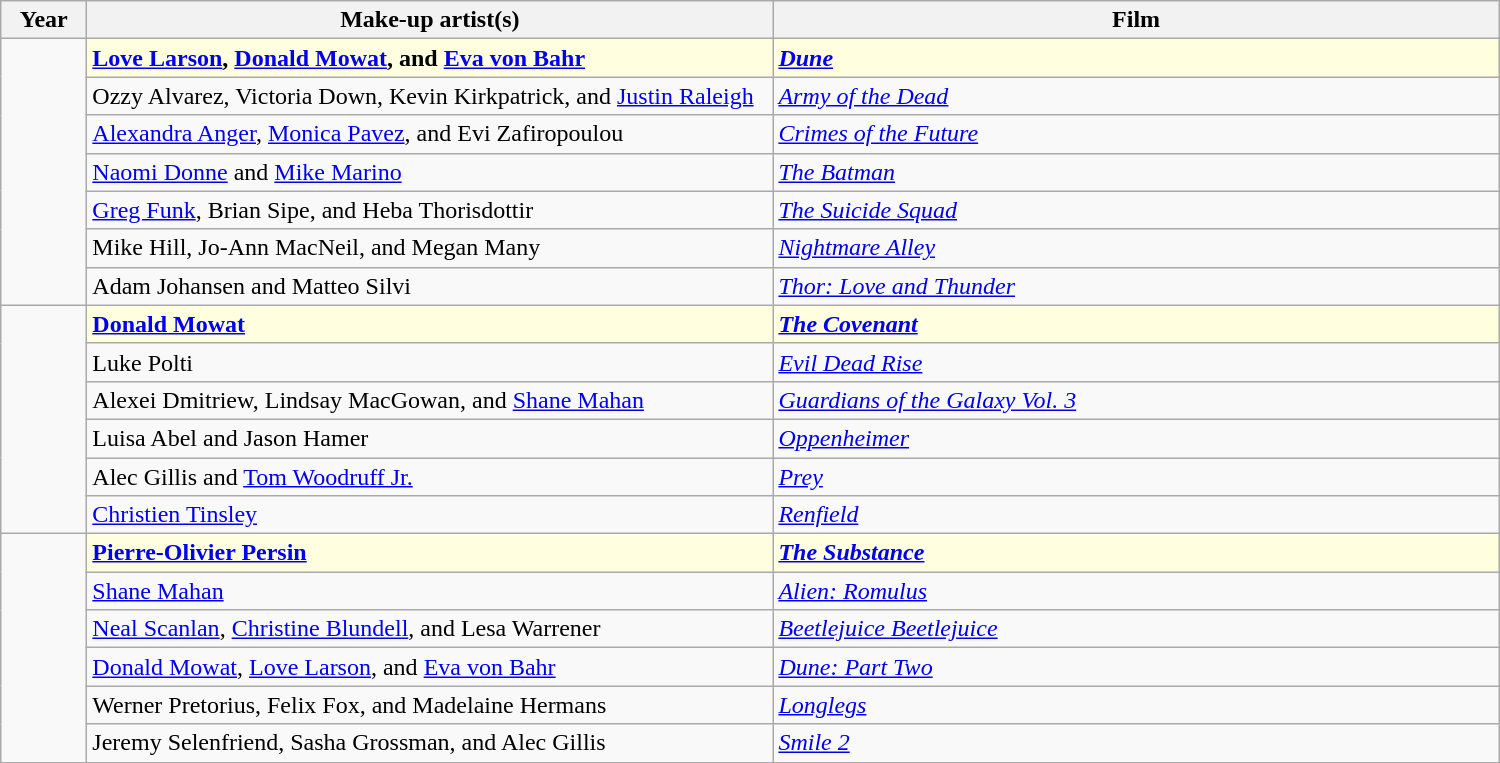<table class="wikitable" width="1000px" border="1" cellpadding="5" cellspacing="0" align="centre">
<tr>
<th width="50px">Year</th>
<th width="450px">Make-up artist(s)</th>
<th>Film</th>
</tr>
<tr>
<td rowspan=7></td>
<td style="background:lightyellow"><strong><a href='#'>Love Larson</a>, <a href='#'>Donald Mowat</a>, and <a href='#'>Eva von Bahr</a></strong></td>
<td style="background:lightyellow"><strong><em><a href='#'>Dune</a></em></strong></td>
</tr>
<tr>
<td>Ozzy Alvarez, Victoria Down, Kevin Kirkpatrick, and <a href='#'>Justin Raleigh</a></td>
<td><em><a href='#'>Army of the Dead</a></em></td>
</tr>
<tr>
<td><a href='#'>Alexandra Anger</a>, <a href='#'>Monica Pavez</a>, and Evi Zafiropoulou</td>
<td><em><a href='#'>Crimes of the Future</a></em></td>
</tr>
<tr>
<td><a href='#'>Naomi Donne</a> and <a href='#'>Mike Marino</a></td>
<td><em><a href='#'>The Batman</a></em></td>
</tr>
<tr>
<td><a href='#'>Greg Funk</a>, Brian Sipe, and Heba Thorisdottir</td>
<td><em><a href='#'>The Suicide Squad</a></em></td>
</tr>
<tr>
<td>Mike Hill, Jo-Ann MacNeil, and Megan Many</td>
<td><em><a href='#'>Nightmare Alley</a></em></td>
</tr>
<tr>
<td>Adam Johansen and Matteo Silvi</td>
<td><em><a href='#'>Thor: Love and Thunder</a></em></td>
</tr>
<tr>
<td rowspan=6></td>
<td style="background:lightyellow"><strong><a href='#'>Donald Mowat</a></strong></td>
<td style="background:lightyellow"><strong><em><a href='#'>The Covenant</a></em></strong></td>
</tr>
<tr>
<td>Luke Polti</td>
<td><em><a href='#'>Evil Dead Rise</a></em></td>
</tr>
<tr>
<td>Alexei Dmitriew, Lindsay MacGowan, and <a href='#'>Shane Mahan</a></td>
<td><em><a href='#'>Guardians of the Galaxy Vol. 3</a></em></td>
</tr>
<tr>
<td>Luisa Abel and Jason Hamer</td>
<td><em><a href='#'>Oppenheimer</a></em></td>
</tr>
<tr>
<td>Alec Gillis and <a href='#'>Tom Woodruff Jr.</a></td>
<td><em><a href='#'>Prey</a></em></td>
</tr>
<tr>
<td><a href='#'>Christien Tinsley</a></td>
<td><em><a href='#'>Renfield</a></em></td>
</tr>
<tr>
<td rowspan=6></td>
<td style="background:lightyellow"><strong><a href='#'>Pierre-Olivier Persin</a></strong></td>
<td style="background:lightyellow"><strong><em><a href='#'>The Substance</a></em></strong></td>
</tr>
<tr>
<td><a href='#'>Shane Mahan</a></td>
<td><em><a href='#'>Alien: Romulus</a></em></td>
</tr>
<tr>
<td><a href='#'>Neal Scanlan</a>, <a href='#'>Christine Blundell</a>, and Lesa Warrener</td>
<td><em><a href='#'>Beetlejuice Beetlejuice</a></em></td>
</tr>
<tr>
<td><a href='#'>Donald Mowat</a>, <a href='#'>Love Larson</a>, and <a href='#'>Eva von Bahr</a></td>
<td><em><a href='#'>Dune: Part Two</a></em></td>
</tr>
<tr>
<td>Werner Pretorius, Felix Fox, and Madelaine Hermans</td>
<td><em><a href='#'>Longlegs</a></em></td>
</tr>
<tr>
<td>Jeremy Selenfriend, Sasha Grossman, and Alec Gillis</td>
<td><em><a href='#'>Smile 2</a></em></td>
</tr>
</table>
